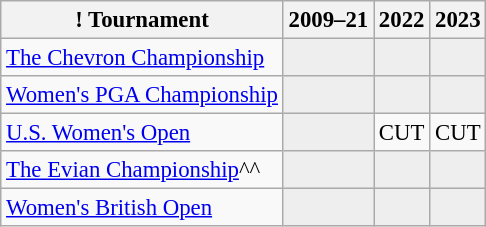<table class="wikitable" style="font-size:95%;text-align:center;">
<tr>
<th>! Tournament</th>
<th>2009–21</th>
<th>2022</th>
<th>2023</th>
</tr>
<tr>
<td align=left><a href='#'>The Chevron Championship</a></td>
<td style="background:#eeeeee;"></td>
<td style="background:#eeeeee;"></td>
<td style="background:#eeeeee;"></td>
</tr>
<tr>
<td align=left><a href='#'>Women's PGA Championship</a></td>
<td style="background:#eeeeee;"></td>
<td style="background:#eeeeee;"></td>
<td style="background:#eeeeee;"></td>
</tr>
<tr>
<td align=left><a href='#'>U.S. Women's Open</a></td>
<td style="background:#eeeeee;"></td>
<td>CUT</td>
<td>CUT</td>
</tr>
<tr>
<td align=left><a href='#'>The Evian Championship</a>^^</td>
<td style="background:#eeeeee;"></td>
<td style="background:#eeeeee;"></td>
<td style="background:#eeeeee;"></td>
</tr>
<tr>
<td align=left><a href='#'>Women's British Open</a></td>
<td style="background:#eeeeee;"></td>
<td style="background:#eeeeee;"></td>
<td style="background:#eeeeee;"></td>
</tr>
</table>
